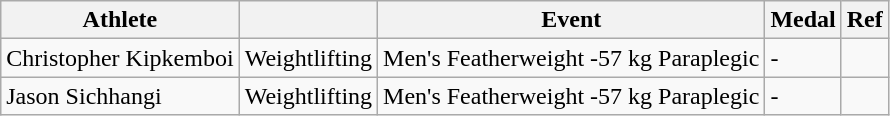<table class="wikitable sortable">
<tr>
<th>Athlete</th>
<th></th>
<th>Event</th>
<th>Medal</th>
<th>Ref</th>
</tr>
<tr>
<td>Christopher Kipkemboi</td>
<td>Weightlifting</td>
<td>Men's Featherweight -57 kg Paraplegic</td>
<td>-</td>
<td></td>
</tr>
<tr>
<td>Jason Sichhangi</td>
<td>Weightlifting</td>
<td>Men's Featherweight -57 kg Paraplegic</td>
<td>-</td>
<td></td>
</tr>
</table>
